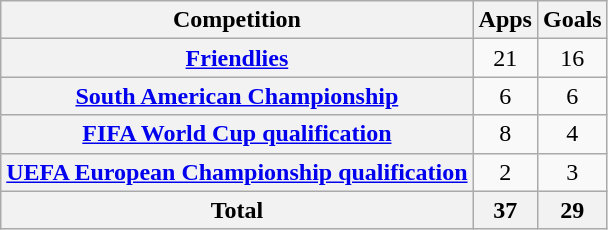<table class="wikitable sortable plainrowheaders" style="text-align: center">
<tr>
<th scope=col>Competition</th>
<th scope=col>Apps</th>
<th scope=col>Goals</th>
</tr>
<tr>
<th scope=row><a href='#'>Friendlies</a></th>
<td>21</td>
<td>16</td>
</tr>
<tr>
<th scope=row><a href='#'>South American Championship</a></th>
<td>6</td>
<td>6</td>
</tr>
<tr>
<th scope=row><a href='#'>FIFA World Cup qualification</a></th>
<td>8</td>
<td>4</td>
</tr>
<tr>
<th scope=row><a href='#'>UEFA European Championship qualification</a></th>
<td>2</td>
<td>3</td>
</tr>
<tr>
<th scope=row style="text-align: center"><strong>Total</strong></th>
<th>37</th>
<th>29</th>
</tr>
</table>
